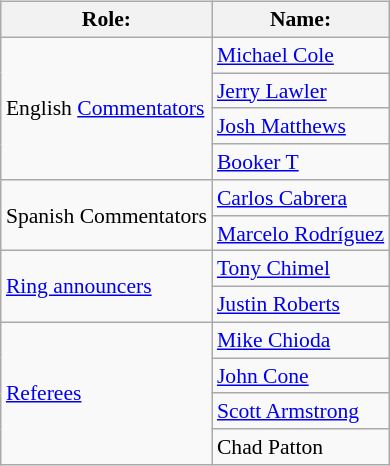<table class=wikitable style="font-size:90%; margin: 0.5em 0 0.5em 1em; float: right; clear: right;">
<tr>
<th>Role:</th>
<th>Name:</th>
</tr>
<tr>
<td rowspan=4>English <a href='#'>Commentators</a></td>
<td><a href='#'>Michael Cole</a></td>
</tr>
<tr>
<td><a href='#'>Jerry Lawler</a></td>
</tr>
<tr>
<td><a href='#'>Josh Matthews</a></td>
</tr>
<tr>
<td><a href='#'>Booker T</a></td>
</tr>
<tr>
<td rowspan=2>Spanish Commentators</td>
<td><a href='#'>Carlos Cabrera</a></td>
</tr>
<tr>
<td><a href='#'>Marcelo Rodríguez</a></td>
</tr>
<tr>
<td rowspan=2><a href='#'>Ring announcers</a></td>
<td><a href='#'>Tony Chimel</a> </td>
</tr>
<tr>
<td><a href='#'>Justin Roberts</a> </td>
</tr>
<tr>
<td rowspan=4><a href='#'>Referees</a></td>
<td><a href='#'>Mike Chioda</a></td>
</tr>
<tr>
<td><a href='#'>John Cone</a></td>
</tr>
<tr>
<td><a href='#'>Scott Armstrong</a></td>
</tr>
<tr>
<td>Chad Patton</td>
</tr>
</table>
